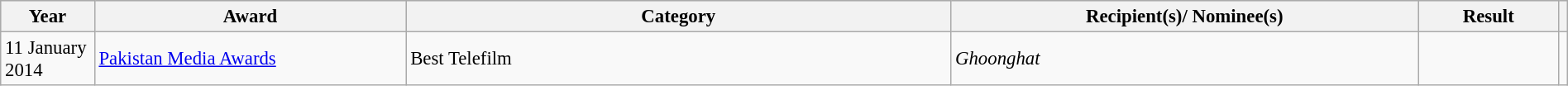<table class="wikitable" width="100%" style="font-size: 95%;">
<tr style="background:#ccc; text-align:center;">
<th scope="col" width="6%">Year</th>
<th scope="col" width="20%">Award</th>
<th scope="col" width="35%">Category</th>
<th scope="col" width="30%">Recipient(s)/ Nominee(s)</th>
<th scope="col" width="10%">Result</th>
<th></th>
</tr>
<tr>
<td>11 January 2014</td>
<td><a href='#'>Pakistan Media Awards</a></td>
<td>Best Telefilm</td>
<td><em>Ghoonghat</em></td>
<td></td>
<td></td>
</tr>
</table>
